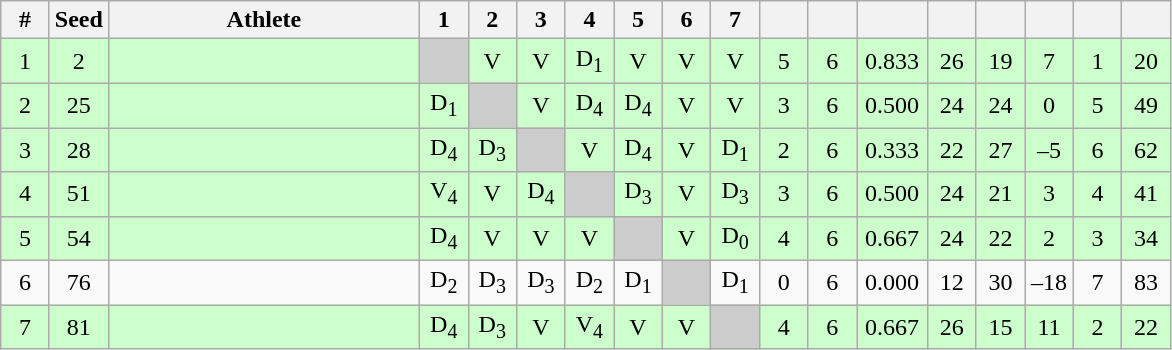<table class="wikitable" style="text-align:center">
<tr>
<th width="25">#</th>
<th width="25">Seed</th>
<th width="200">Athlete</th>
<th width="25">1</th>
<th width="25">2</th>
<th width="25">3</th>
<th width="25">4</th>
<th width="25">5</th>
<th width="25">6</th>
<th width="25">7</th>
<th width="25"></th>
<th width="25"></th>
<th width="40"></th>
<th width="25"></th>
<th width="25"></th>
<th width="25"></th>
<th width="25"></th>
<th width="25"></th>
</tr>
<tr bgcolor="#ccffcc">
<td>1</td>
<td>2</td>
<td align=left></td>
<td bgcolor="#cccccc"></td>
<td>V</td>
<td>V</td>
<td>D<sub>1</sub></td>
<td>V</td>
<td>V</td>
<td>V</td>
<td>5</td>
<td>6</td>
<td>0.833</td>
<td>26</td>
<td>19</td>
<td>7</td>
<td>1</td>
<td>20</td>
</tr>
<tr bgcolor="#ccffcc">
<td>2</td>
<td>25</td>
<td align=left></td>
<td>D<sub>1</sub></td>
<td bgcolor="#cccccc"></td>
<td>V</td>
<td>D<sub>4</sub></td>
<td>D<sub>4</sub></td>
<td>V</td>
<td>V</td>
<td>3</td>
<td>6</td>
<td>0.500</td>
<td>24</td>
<td>24</td>
<td>0</td>
<td>5</td>
<td>49</td>
</tr>
<tr bgcolor="#ccffcc">
<td>3</td>
<td>28</td>
<td align=left></td>
<td>D<sub>4</sub></td>
<td>D<sub>3</sub></td>
<td bgcolor="#cccccc"></td>
<td>V</td>
<td>D<sub>4</sub></td>
<td>V</td>
<td>D<sub>1</sub></td>
<td>2</td>
<td>6</td>
<td>0.333</td>
<td>22</td>
<td>27</td>
<td>–5</td>
<td>6</td>
<td>62</td>
</tr>
<tr bgcolor="#ccffcc">
<td>4</td>
<td>51</td>
<td align=left></td>
<td>V<sub>4</sub></td>
<td>V</td>
<td>D<sub>4</sub></td>
<td bgcolor="#cccccc"></td>
<td>D<sub>3</sub></td>
<td>V</td>
<td>D<sub>3</sub></td>
<td>3</td>
<td>6</td>
<td>0.500</td>
<td>24</td>
<td>21</td>
<td>3</td>
<td>4</td>
<td>41</td>
</tr>
<tr bgcolor="#ccffcc">
<td>5</td>
<td>54</td>
<td align=left></td>
<td>D<sub>4</sub></td>
<td>V</td>
<td>V</td>
<td>V</td>
<td bgcolor="#cccccc"></td>
<td>V</td>
<td>D<sub>0</sub></td>
<td>4</td>
<td>6</td>
<td>0.667</td>
<td>24</td>
<td>22</td>
<td>2</td>
<td>3</td>
<td>34</td>
</tr>
<tr>
<td>6</td>
<td>76</td>
<td align=left></td>
<td>D<sub>2</sub></td>
<td>D<sub>3</sub></td>
<td>D<sub>3</sub></td>
<td>D<sub>2</sub></td>
<td>D<sub>1</sub></td>
<td bgcolor="#cccccc"></td>
<td>D<sub>1</sub></td>
<td>0</td>
<td>6</td>
<td>0.000</td>
<td>12</td>
<td>30</td>
<td>–18</td>
<td>7</td>
<td>83</td>
</tr>
<tr bgcolor="#ccffcc">
<td>7</td>
<td>81</td>
<td align=left></td>
<td>D<sub>4</sub></td>
<td>D<sub>3</sub></td>
<td>V</td>
<td>V<sub>4</sub></td>
<td>V</td>
<td>V</td>
<td bgcolor="#cccccc"></td>
<td>4</td>
<td>6</td>
<td>0.667</td>
<td>26</td>
<td>15</td>
<td>11</td>
<td>2</td>
<td>22</td>
</tr>
</table>
